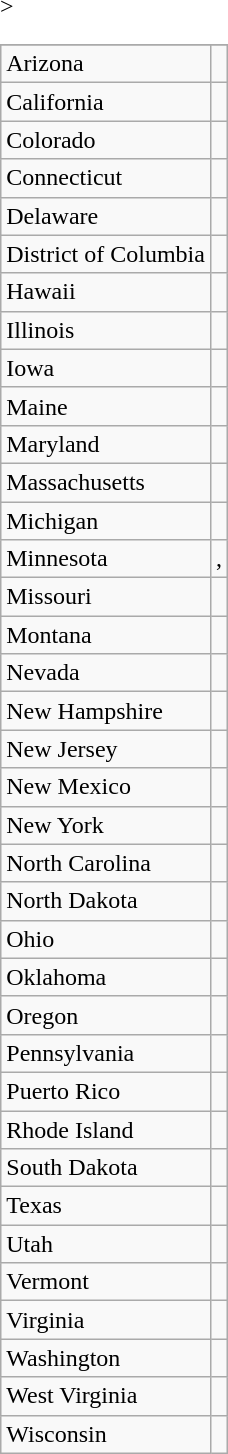<table class="wikitable">
<tr !</big>>
</tr>
<tr>
<td>Arizona</td>
<td></td>
</tr>
<tr>
<td>California</td>
<td></td>
</tr>
<tr>
<td>Colorado</td>
<td></td>
</tr>
<tr>
<td>Connecticut</td>
<td></td>
</tr>
<tr>
<td>Delaware</td>
<td></td>
</tr>
<tr>
<td>District of Columbia</td>
<td></td>
</tr>
<tr>
<td>Hawaii</td>
<td></td>
</tr>
<tr>
<td>Illinois</td>
<td></td>
</tr>
<tr>
<td>Iowa</td>
<td></td>
</tr>
<tr>
<td>Maine</td>
<td></td>
</tr>
<tr>
<td>Maryland</td>
<td></td>
</tr>
<tr>
<td>Massachusetts</td>
<td></td>
</tr>
<tr>
<td>Michigan</td>
<td></td>
</tr>
<tr>
<td>Minnesota</td>
<td>, </td>
</tr>
<tr>
<td>Missouri</td>
<td></td>
</tr>
<tr>
<td>Montana</td>
<td></td>
</tr>
<tr>
<td>Nevada</td>
<td></td>
</tr>
<tr>
<td>New Hampshire</td>
<td></td>
</tr>
<tr>
<td>New Jersey</td>
<td></td>
</tr>
<tr>
<td>New Mexico</td>
<td></td>
</tr>
<tr>
<td>New York</td>
<td></td>
</tr>
<tr>
<td>North Carolina</td>
<td></td>
</tr>
<tr>
<td>North Dakota</td>
<td></td>
</tr>
<tr>
<td>Ohio</td>
<td></td>
</tr>
<tr>
<td>Oklahoma</td>
<td></td>
</tr>
<tr>
<td>Oregon</td>
<td></td>
</tr>
<tr>
<td>Pennsylvania</td>
<td></td>
</tr>
<tr>
<td>Puerto Rico</td>
<td></td>
</tr>
<tr>
<td>Rhode Island</td>
<td></td>
</tr>
<tr>
<td>South Dakota</td>
<td></td>
</tr>
<tr>
<td>Texas</td>
<td></td>
</tr>
<tr>
<td>Utah</td>
<td></td>
</tr>
<tr>
<td>Vermont</td>
<td></td>
</tr>
<tr>
<td>Virginia</td>
<td></td>
</tr>
<tr>
<td>Washington</td>
<td></td>
</tr>
<tr>
<td>West Virginia</td>
<td></td>
</tr>
<tr>
<td>Wisconsin</td>
<td></td>
</tr>
</table>
